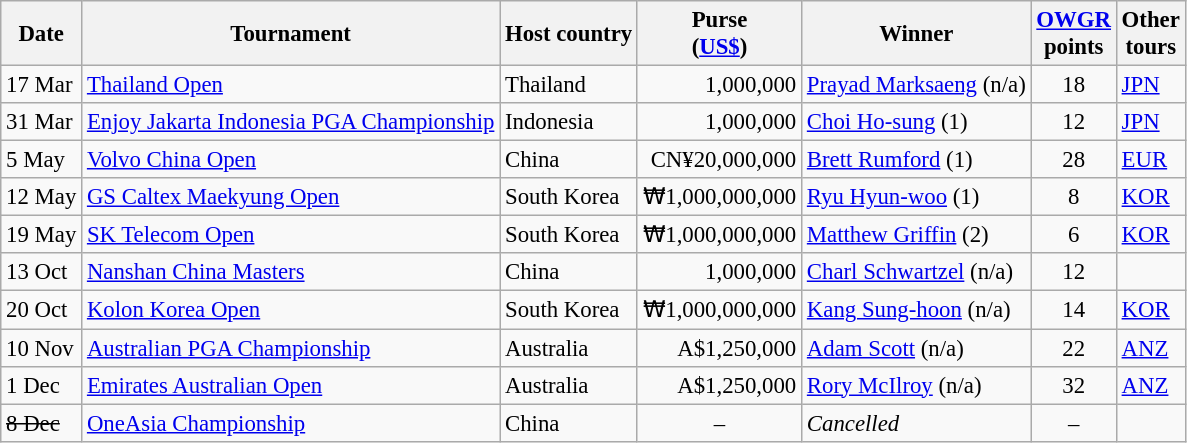<table class="wikitable" style="font-size:95%">
<tr>
<th>Date</th>
<th>Tournament</th>
<th>Host country</th>
<th>Purse<br>(<a href='#'>US$</a>)</th>
<th>Winner</th>
<th><a href='#'>OWGR</a><br>points</th>
<th>Other<br>tours</th>
</tr>
<tr>
<td>17 Mar</td>
<td><a href='#'>Thailand Open</a></td>
<td>Thailand</td>
<td align=right>1,000,000</td>
<td> <a href='#'>Prayad Marksaeng</a> (n/a)</td>
<td align=center>18</td>
<td><a href='#'>JPN</a></td>
</tr>
<tr>
<td>31 Mar</td>
<td><a href='#'>Enjoy Jakarta Indonesia PGA Championship</a></td>
<td>Indonesia</td>
<td align=right>1,000,000</td>
<td> <a href='#'>Choi Ho-sung</a> (1)</td>
<td align=center>12</td>
<td><a href='#'>JPN</a></td>
</tr>
<tr>
<td>5 May</td>
<td><a href='#'>Volvo China Open</a></td>
<td>China</td>
<td align=right>CN¥20,000,000</td>
<td> <a href='#'>Brett Rumford</a> (1)</td>
<td align=center>28</td>
<td><a href='#'>EUR</a></td>
</tr>
<tr>
<td>12 May</td>
<td><a href='#'>GS Caltex Maekyung Open</a></td>
<td>South Korea</td>
<td align=right>₩1,000,000,000</td>
<td> <a href='#'>Ryu Hyun-woo</a> (1)</td>
<td align=center>8</td>
<td><a href='#'>KOR</a></td>
</tr>
<tr>
<td>19 May</td>
<td><a href='#'>SK Telecom Open</a></td>
<td>South Korea</td>
<td align=right>₩1,000,000,000</td>
<td> <a href='#'>Matthew Griffin</a> (2)</td>
<td align=center>6</td>
<td><a href='#'>KOR</a></td>
</tr>
<tr>
<td>13 Oct</td>
<td><a href='#'>Nanshan China Masters</a></td>
<td>China</td>
<td align=right>1,000,000</td>
<td> <a href='#'>Charl Schwartzel</a> (n/a)</td>
<td align=center>12</td>
<td></td>
</tr>
<tr>
<td>20 Oct</td>
<td><a href='#'>Kolon Korea Open</a></td>
<td>South Korea</td>
<td align=right>₩1,000,000,000</td>
<td> <a href='#'>Kang Sung-hoon</a> (n/a)</td>
<td align=center>14</td>
<td><a href='#'>KOR</a></td>
</tr>
<tr>
<td>10 Nov</td>
<td><a href='#'>Australian PGA Championship</a></td>
<td>Australia</td>
<td align=right>A$1,250,000</td>
<td> <a href='#'>Adam Scott</a> (n/a)</td>
<td align=center>22</td>
<td><a href='#'>ANZ</a></td>
</tr>
<tr>
<td>1 Dec</td>
<td><a href='#'>Emirates Australian Open</a></td>
<td>Australia</td>
<td align=right>A$1,250,000</td>
<td> <a href='#'>Rory McIlroy</a> (n/a)</td>
<td align=center>32</td>
<td><a href='#'>ANZ</a></td>
</tr>
<tr>
<td><s>8 Dec</s></td>
<td><a href='#'>OneAsia Championship</a></td>
<td>China</td>
<td align=center>–</td>
<td><em>Cancelled</em></td>
<td align=center>–</td>
<td></td>
</tr>
</table>
